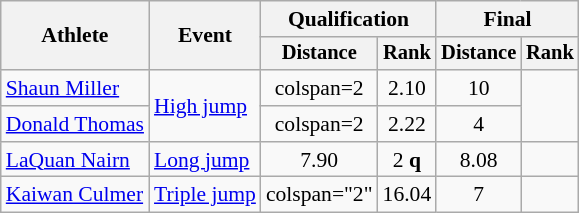<table class="wikitable" style="font-size:90%; text-align:center">
<tr>
<th rowspan=2>Athlete</th>
<th rowspan=2>Event</th>
<th colspan=2>Qualification</th>
<th colspan=2>Final</th>
</tr>
<tr style="font-size:95%">
<th>Distance</th>
<th>Rank</th>
<th>Distance</th>
<th>Rank</th>
</tr>
<tr>
<td align=left><a href='#'>Shaun Miller</a></td>
<td align=left rowspan=2><a href='#'>High jump</a></td>
<td>colspan=2 </td>
<td>2.10</td>
<td>10</td>
</tr>
<tr>
<td align=left><a href='#'>Donald Thomas</a></td>
<td>colspan=2 </td>
<td>2.22</td>
<td>4</td>
</tr>
<tr>
<td align=left><a href='#'>LaQuan Nairn</a></td>
<td align=left rowspan=1><a href='#'>Long jump</a></td>
<td>7.90</td>
<td>2 <strong>q</strong></td>
<td>8.08</td>
<td></td>
</tr>
<tr>
<td align=left><a href='#'>Kaiwan Culmer</a></td>
<td align=left rowspan=1><a href='#'>Triple jump</a></td>
<td>colspan="2" </td>
<td>16.04</td>
<td>7</td>
</tr>
</table>
